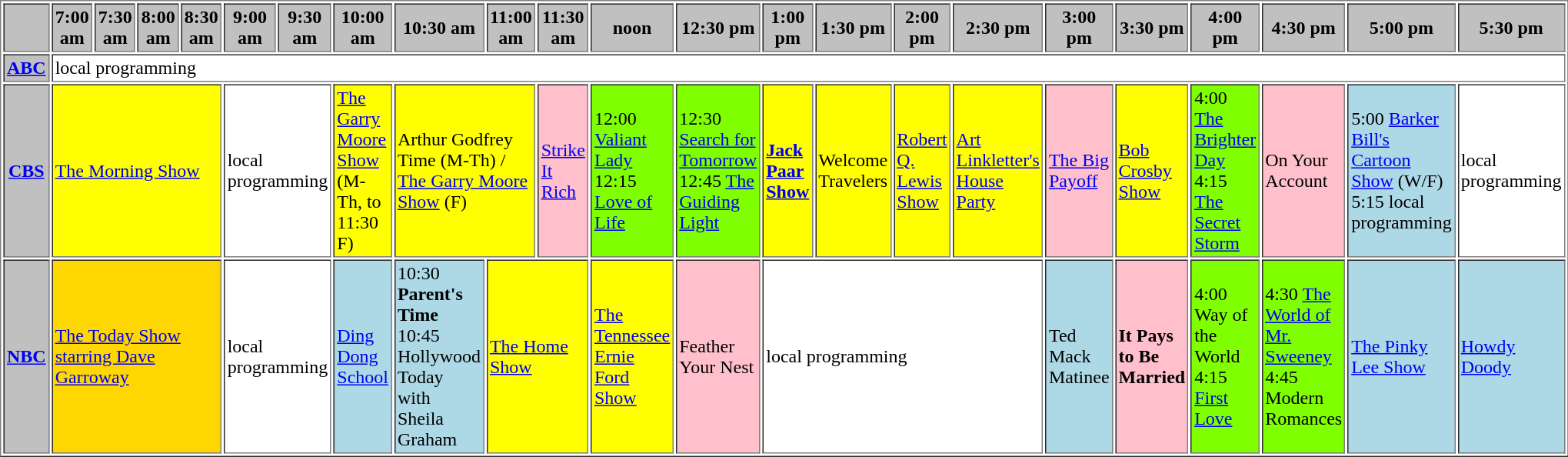<table border="1" cellpadding="2">
<tr>
<th bgcolor="#C0C0C0"> </th>
<th width="13%" bgcolor="#C0C0C0">7:00 am</th>
<th width="14%" bgcolor="#C0C0C0">7:30 am</th>
<th width="13%" bgcolor="#C0C0C0">8:00 am</th>
<th width="14%" bgcolor="#C0C0C0">8:30 am</th>
<th width="13%" bgcolor="#C0C0C0">9:00 am</th>
<th width="14%" bgcolor="#C0C0C0">9:30 am</th>
<th width="13%" bgcolor="#C0C0C0">10:00 am</th>
<th width="14%" bgcolor="#C0C0C0">10:30 am</th>
<th width="13%" bgcolor="#C0C0C0">11:00 am</th>
<th width="14%" bgcolor="#C0C0C0">11:30 am</th>
<th width="13%" bgcolor="#C0C0C0">noon</th>
<th width="14%" bgcolor="#C0C0C0">12:30 pm</th>
<th width="13%" bgcolor="#C0C0C0">1:00 pm</th>
<th width="14%" bgcolor="#C0C0C0">1:30 pm</th>
<th width="13%" bgcolor="#C0C0C0">2:00 pm</th>
<th width="14%" bgcolor="#C0C0C0">2:30 pm</th>
<th width="13%" bgcolor="#C0C0C0">3:00 pm</th>
<th width="14%" bgcolor="#C0C0C0">3:30 pm</th>
<th width="13%" bgcolor="#C0C0C0">4:00 pm</th>
<th width="14%" bgcolor="#C0C0C0">4:30 pm</th>
<th width="13%" bgcolor="#C0C0C0">5:00 pm</th>
<th width="14%" bgcolor="#C0C0C0">5:30 pm</th>
</tr>
<tr>
<th bgcolor="#C0C0C0"><a href='#'>ABC</a></th>
<td bgcolor="white" colspan="22">local programming</td>
</tr>
<tr>
<th bgcolor="#C0C0C0"><a href='#'>CBS</a></th>
<td bgcolor="yellow" colspan="4"><a href='#'>The Morning Show</a></td>
<td bgcolor="white" colspan="2">local programming</td>
<td bgcolor="yellow"><a href='#'>The Garry Moore Show</a> (M-Th, to 11:30 F)</td>
<td bgcolor="yellow" colspan="2">Arthur Godfrey Time (M-Th) / <a href='#'>The Garry Moore Show</a> (F)</td>
<td bgcolor="pink"><a href='#'>Strike It Rich</a></td>
<td bgcolor="chartreuse">12:00 <a href='#'>Valiant Lady</a><br>12:15 <a href='#'>Love of Life</a></td>
<td bgcolor="chartreuse">12:30 <a href='#'>Search for Tomorrow</a><br>12:45 <a href='#'>The Guiding Light</a></td>
<td bgcolor="yellow"><strong><a href='#'>Jack Paar Show</a></strong></td>
<td bgcolor="yellow">Welcome Travelers</td>
<td bgcolor="yellow"><a href='#'>Robert Q. Lewis Show</a></td>
<td bgcolor="yellow"><a href='#'>Art Linkletter's House Party</a></td>
<td bgcolor="pink"><a href='#'>The Big Payoff</a></td>
<td bgcolor="yellow"><a href='#'>Bob Crosby Show</a></td>
<td bgcolor="chartreuse">4:00 <a href='#'>The Brighter Day</a><br>4:15 <a href='#'>The Secret Storm</a></td>
<td bgcolor="pink">On Your Account</td>
<td bgcolor="lightblue">5:00 <a href='#'>Barker Bill's Cartoon Show</a> (W/F)<br>5:15 local programming</td>
<td bgcolor="white">local programming</td>
</tr>
<tr>
<th bgcolor="#C0C0C0"><a href='#'>NBC</a></th>
<td bgcolor="gold" colspan="4"><a href='#'>The Today Show starring Dave Garroway</a></td>
<td bgcolor="white" colspan="2">local programming</td>
<td bgcolor="lightblue"><a href='#'>Ding Dong School</a></td>
<td bgcolor="lightblue">10:30 <strong>Parent's Time</strong><br>10:45 Hollywood Today with Sheila Graham</td>
<td colspan="2" bgcolor="yellow"><a href='#'>The Home Show</a></td>
<td bgcolor="yellow"><a href='#'>The Tennessee Ernie Ford Show</a></td>
<td bgcolor="pink">Feather Your Nest</td>
<td bgcolor="white" colspan="4">local programming</td>
<td bgcolor="lightblue">Ted Mack Matinee</td>
<td bgcolor="pink"><strong>It Pays to Be Married</strong></td>
<td bgcolor="chartreuse">4:00 Way of the World<br>4:15 <a href='#'>First Love</a></td>
<td bgcolor="chartreuse">4:30 <a href='#'>The World of Mr. Sweeney</a><br>4:45 Modern Romances</td>
<td bgcolor="lightblue"><a href='#'>The Pinky Lee Show</a></td>
<td bgcolor="lightblue"><a href='#'>Howdy Doody</a></td>
</tr>
</table>
